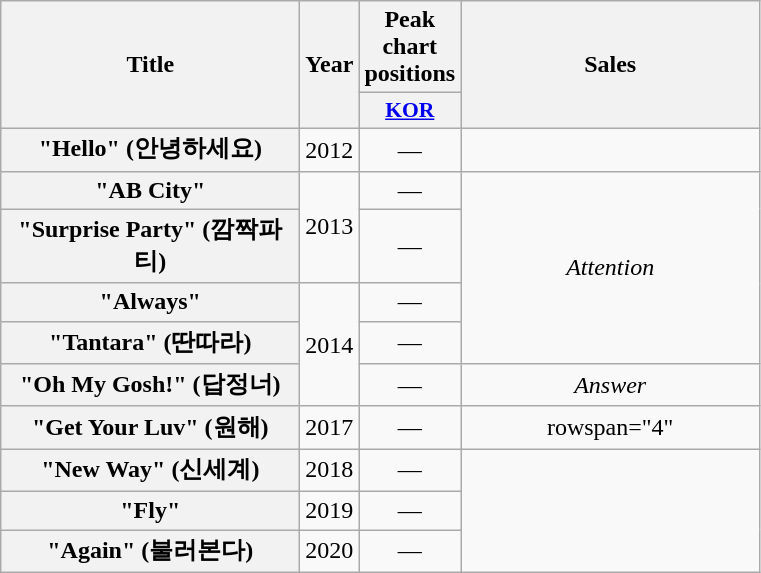<table class="wikitable plainrowheaders" style="text-align:center;">
<tr>
<th rowspan="2" style="width:12em;">Title</th>
<th rowspan="2">Year</th>
<th>Peak chart positions</th>
<th rowspan="2" style="width:12em;">Sales</th>
</tr>
<tr>
<th scope="col" style="width:2.5em;font-size:90%;"><a href='#'>KOR</a></th>
</tr>
<tr>
<th scope="row">"Hello" (안녕하세요)</th>
<td>2012</td>
<td>—</td>
<td></td>
</tr>
<tr>
<th scope="row">"AB City"</th>
<td rowspan="2">2013</td>
<td>—</td>
<td rowspan="4"><em>Attention</em></td>
</tr>
<tr>
<th scope="row">"Surprise Party" (깜짝파티)</th>
<td>—</td>
</tr>
<tr>
<th scope="row">"Always"</th>
<td rowspan="3">2014</td>
<td>—</td>
</tr>
<tr>
<th scope="row">"Tantara" (딴따라)</th>
<td>—</td>
</tr>
<tr>
<th scope="row">"Oh My Gosh!" (답정너)</th>
<td>—</td>
<td><em>Answer</em></td>
</tr>
<tr>
<th scope="row">"Get Your Luv" (원해)</th>
<td>2017</td>
<td>—</td>
<td>rowspan="4" </td>
</tr>
<tr>
<th scope="row">"New Way" (신세계)</th>
<td>2018</td>
<td>—</td>
</tr>
<tr>
<th scope="row">"Fly"</th>
<td>2019</td>
<td>—</td>
</tr>
<tr>
<th scope="row">"Again" (불러본다)</th>
<td>2020</td>
<td>—</td>
</tr>
</table>
